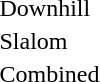<table>
<tr>
<td>Downhill</td>
<td></td>
<td></td>
<td></td>
</tr>
<tr>
<td>Slalom</td>
<td></td>
<td></td>
<td></td>
</tr>
<tr>
<td>Combined</td>
<td></td>
<td></td>
<td></td>
</tr>
</table>
